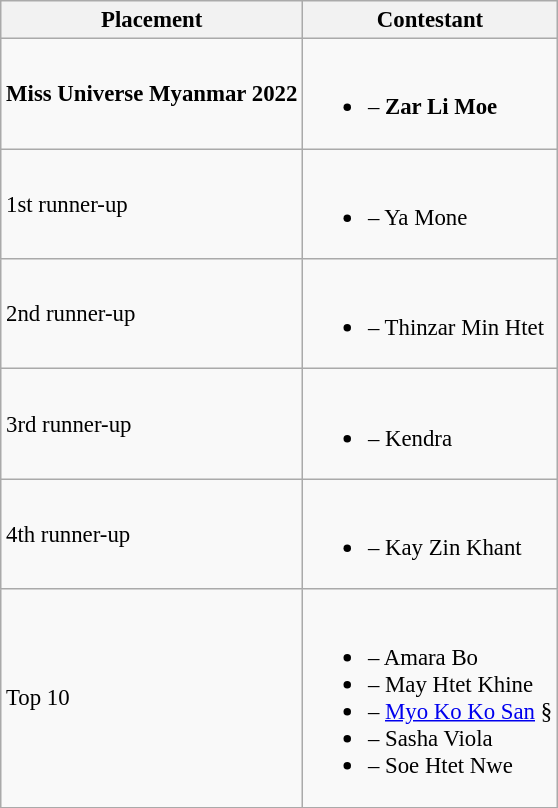<table class="wikitable sortable" style="font-size: 95%;">
<tr>
<th>Placement</th>
<th>Contestant</th>
</tr>
<tr>
<td><strong>Miss Universe Myanmar 2022</strong></td>
<td><br><ul><li><strong></strong> – <strong>Zar Li Moe</strong></li></ul></td>
</tr>
<tr>
<td>1st runner-up</td>
<td><br><ul><li> – Ya Mone </li></ul></td>
</tr>
<tr>
<td>2nd runner-up</td>
<td><br><ul><li> – Thinzar Min Htet</li></ul></td>
</tr>
<tr>
<td>3rd runner-up</td>
<td><br><ul><li> – Kendra</li></ul></td>
</tr>
<tr>
<td>4th runner-up</td>
<td><br><ul><li> – Kay Zin Khant</li></ul></td>
</tr>
<tr>
<td>Top 10</td>
<td><br><ul><li> – Amara Bo</li><li> – May Htet Khine</li><li> – <a href='#'>Myo Ko Ko San</a> §</li><li> – Sasha Viola</li><li> – Soe Htet Nwe</li></ul></td>
</tr>
</table>
